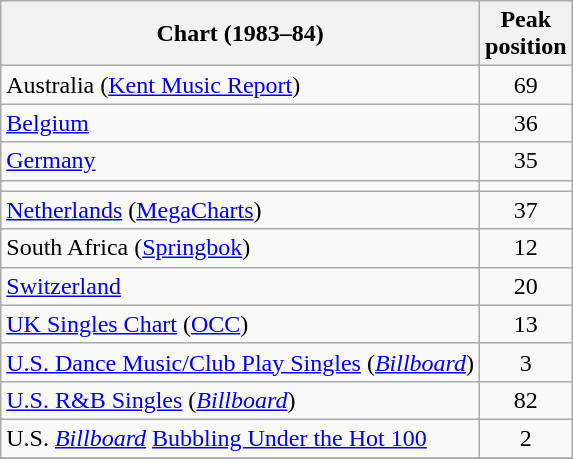<table class="wikitable sortable">
<tr>
<th align="left">Chart (1983–84)</th>
<th align="left">Peak<br>position</th>
</tr>
<tr>
<td>Australia (<a href='#'>Kent Music Report</a>)</td>
<td style="text-align:center;">69</td>
</tr>
<tr>
<td align="left"><a href='#'>Belgium</a></td>
<td align="center">36</td>
</tr>
<tr>
<td align="left"><a href='#'>Germany</a></td>
<td align="center">35</td>
</tr>
<tr>
<td></td>
</tr>
<tr>
<td align="left"><a href='#'>Netherlands</a> (<a href='#'>MegaCharts</a>)</td>
<td align="center">37</td>
</tr>
<tr>
<td>South Africa (<a href='#'>Springbok</a>)</td>
<td align="center">12</td>
</tr>
<tr>
<td align="left"><a href='#'>Switzerland</a></td>
<td align="center">20</td>
</tr>
<tr>
<td align="left"><a href='#'>UK Singles Chart</a> (<a href='#'>OCC</a>)</td>
<td align="center">13</td>
</tr>
<tr>
<td align="left"><a href='#'>U.S. Dance Music/Club Play Singles</a> (<em><a href='#'>Billboard</a></em>)</td>
<td align="center">3</td>
</tr>
<tr>
<td><a href='#'>U.S. R&B Singles</a> (<em><a href='#'>Billboard</a></em>)</td>
<td align="center">82</td>
</tr>
<tr>
<td>U.S. <em><a href='#'>Billboard</a></em> <a href='#'>Bubbling Under the Hot 100</a></td>
<td style="text-align:center;">2</td>
</tr>
<tr>
</tr>
</table>
